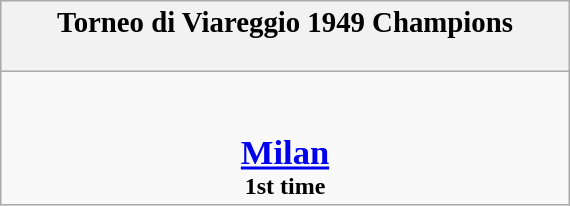<table class="wikitable" style="margin: 0 auto; width: 30%;">
<tr>
<th><big>Torneo di Viareggio 1949 Champions</big><br><br></th>
</tr>
<tr>
<td align=center><br><br><big><big><strong><a href='#'>Milan</a></strong><br></big></big><strong>1st time</strong></td>
</tr>
</table>
